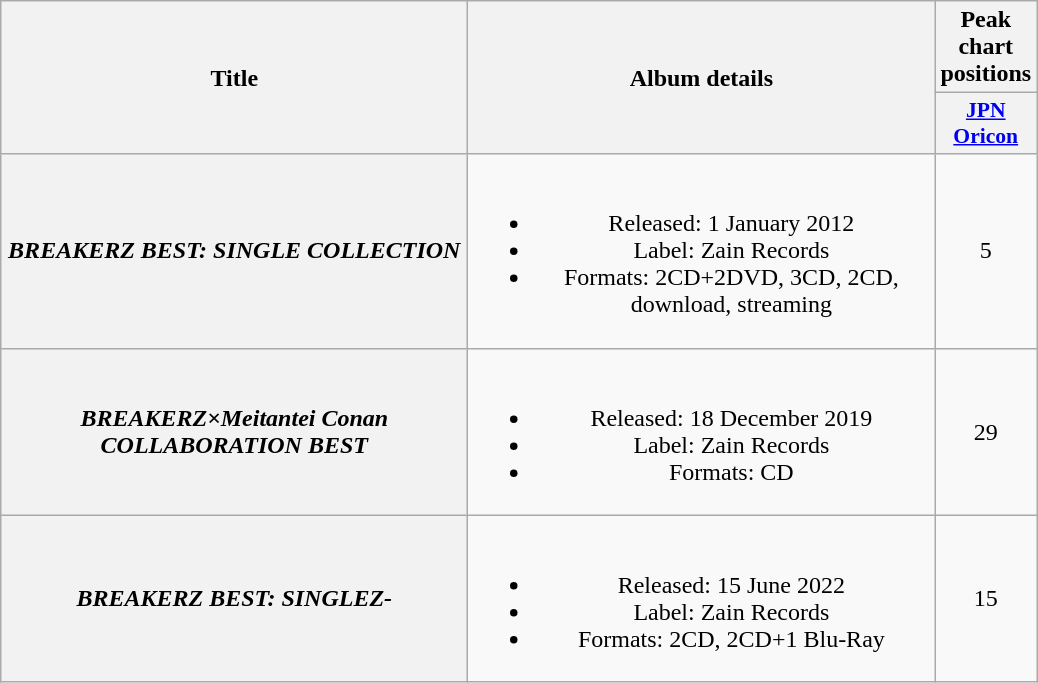<table class="wikitable plainrowheaders" style="text-align:center;">
<tr>
<th scope="col" rowspan="2" style="width:19em;">Title</th>
<th scope="col" rowspan="2" style="width:19em;">Album details</th>
<th scope="col" colspan="1">Peak<br>chart<br>positions</th>
</tr>
<tr>
<th scope="col" style="width:2.9em;font-size:90%;"><a href='#'>JPN<br>Oricon</a><br></th>
</tr>
<tr>
<th scope="row"><em>BREAKERZ BEST: SINGLE COLLECTION</em><br></th>
<td><br><ul><li>Released: 1 January 2012</li><li>Label: Zain Records</li><li>Formats: 2CD+2DVD, 3CD, 2CD, download, streaming</li></ul></td>
<td>5</td>
</tr>
<tr>
<th scope="row"><em>BREAKERZ×Meitantei Conan COLLABORATION BEST</em><br></th>
<td><br><ul><li>Released: 18 December 2019</li><li>Label: Zain Records</li><li>Formats: CD</li></ul></td>
<td>29</td>
</tr>
<tr>
<th scope="row"><em>BREAKERZ BEST: SINGLEZ-</em><br></th>
<td><br><ul><li>Released: 15 June 2022</li><li>Label: Zain Records</li><li>Formats: 2CD, 2CD+1 Blu-Ray</li></ul></td>
<td>15</td>
</tr>
</table>
